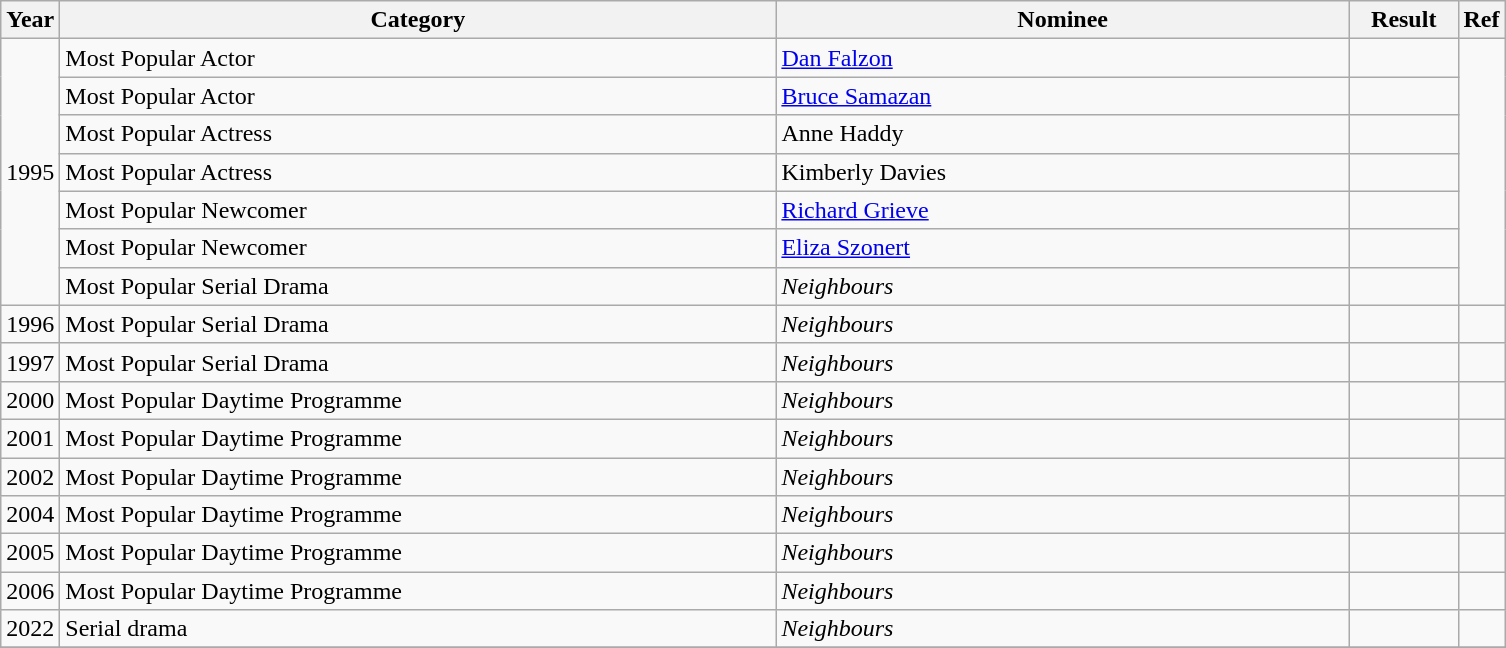<table class="wikitable">
<tr>
<th>Year</th>
<th width="470">Category</th>
<th width="375">Nominee</th>
<th width="65">Result</th>
<th>Ref</th>
</tr>
<tr>
<td rowspan="7">1995</td>
<td>Most Popular Actor</td>
<td><a href='#'>Dan Falzon</a></td>
<td></td>
<td align="center" rowspan="7"></td>
</tr>
<tr>
<td>Most Popular Actor</td>
<td><a href='#'>Bruce Samazan</a></td>
<td></td>
</tr>
<tr>
<td>Most Popular Actress</td>
<td>Anne Haddy</td>
<td></td>
</tr>
<tr>
<td>Most Popular Actress</td>
<td>Kimberly Davies</td>
<td></td>
</tr>
<tr>
<td>Most Popular Newcomer</td>
<td><a href='#'>Richard Grieve</a></td>
<td></td>
</tr>
<tr>
<td>Most Popular Newcomer</td>
<td><a href='#'>Eliza Szonert</a></td>
<td></td>
</tr>
<tr>
<td>Most Popular Serial Drama</td>
<td><em>Neighbours</em></td>
<td></td>
</tr>
<tr>
<td>1996</td>
<td>Most Popular Serial Drama</td>
<td><em>Neighbours</em></td>
<td></td>
<td align="center"></td>
</tr>
<tr>
<td>1997</td>
<td>Most Popular Serial Drama</td>
<td><em>Neighbours</em></td>
<td></td>
<td align="center"></td>
</tr>
<tr>
<td>2000</td>
<td>Most Popular Daytime Programme</td>
<td><em>Neighbours</em></td>
<td></td>
<td align="center"></td>
</tr>
<tr>
<td>2001</td>
<td>Most Popular Daytime Programme</td>
<td><em>Neighbours</em></td>
<td></td>
<td align="center"></td>
</tr>
<tr>
<td>2002</td>
<td>Most Popular Daytime Programme</td>
<td><em>Neighbours</em></td>
<td></td>
<td align="center"></td>
</tr>
<tr>
<td>2004</td>
<td>Most Popular Daytime Programme</td>
<td><em>Neighbours</em></td>
<td></td>
<td align="center"></td>
</tr>
<tr>
<td>2005</td>
<td>Most Popular Daytime Programme</td>
<td><em>Neighbours</em></td>
<td></td>
<td align="center"></td>
</tr>
<tr>
<td>2006</td>
<td>Most Popular Daytime Programme</td>
<td><em>Neighbours</em></td>
<td></td>
<td align="center"></td>
</tr>
<tr>
<td>2022</td>
<td>Serial drama</td>
<td><em>Neighbours</em></td>
<td></td>
<td align="center"></td>
</tr>
<tr>
</tr>
</table>
